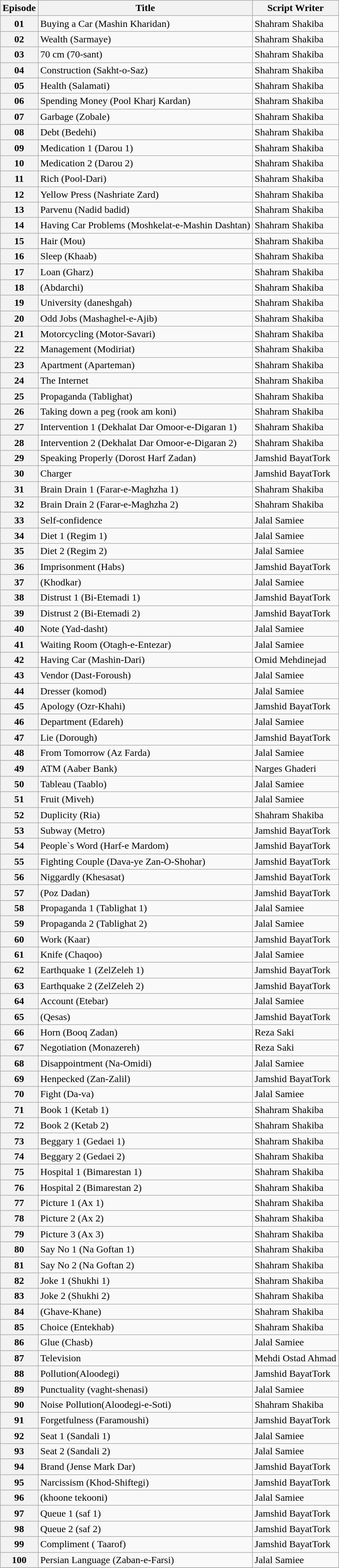<table class="wikitable sortable">
<tr>
<th>Episode</th>
<th>Title</th>
<th>Script Writer</th>
</tr>
<tr>
<th scope="row">01</th>
<td>Buying a Car (Mashin Kharidan)</td>
<td>Shahram Shakiba</td>
</tr>
<tr>
<th scope="row">02</th>
<td>Wealth (Sarmaye)</td>
<td>Shahram Shakiba</td>
</tr>
<tr>
<th scope="row">03</th>
<td>70 cm (70-sant)</td>
<td>Shahram Shakiba</td>
</tr>
<tr>
<th scope="row">04</th>
<td>Construction (Sakht-o-Saz)</td>
<td>Shahram Shakiba</td>
</tr>
<tr>
<th scope="row">05</th>
<td>Health (Salamati)</td>
<td>Shahram Shakiba</td>
</tr>
<tr>
<th scope="row">06</th>
<td>Spending Money (Pool Kharj Kardan)</td>
<td>Shahram Shakiba</td>
</tr>
<tr>
<th scope="row">07</th>
<td>Garbage (Zobale)</td>
<td>Shahram Shakiba</td>
</tr>
<tr>
<th scope="row">08</th>
<td>Debt (Bedehi)</td>
<td>Shahram Shakiba</td>
</tr>
<tr>
<th scope="row">09</th>
<td>Medication 1 (Darou 1)</td>
<td>Shahram Shakiba</td>
</tr>
<tr>
<th scope="row">10</th>
<td>Medication 2 (Darou 2)</td>
<td>Shahram Shakiba</td>
</tr>
<tr>
<th scope="row">11</th>
<td>Rich (Pool-Dari)</td>
<td>Shahram Shakiba</td>
</tr>
<tr>
<th scope="row">12</th>
<td>Yellow Press (Nashriate Zard)</td>
<td>Shahram Shakiba</td>
</tr>
<tr>
<th scope="row">13</th>
<td>Parvenu (Nadid badid)</td>
<td>Shahram Shakiba</td>
</tr>
<tr>
<th scope="row">14</th>
<td>Having Car Problems (Moshkelat-e-Mashin Dashtan)</td>
<td>Shahram Shakiba</td>
</tr>
<tr>
<th scope="row">15</th>
<td>Hair (Mou)</td>
<td>Shahram Shakiba</td>
</tr>
<tr>
<th scope="row">16</th>
<td>Sleep (Khaab)</td>
<td>Shahram Shakiba</td>
</tr>
<tr>
<th scope="row">17</th>
<td>Loan (Gharz)</td>
<td>Shahram Shakiba</td>
</tr>
<tr>
<th scope="row">18</th>
<td>(Abdarchi)</td>
<td>Shahram Shakiba</td>
</tr>
<tr>
<th scope="row">19</th>
<td>University (daneshgah)</td>
<td>Shahram Shakiba</td>
</tr>
<tr>
<th scope="row">20</th>
<td>Odd Jobs (Mashaghel-e-Ajib)</td>
<td>Shahram Shakiba</td>
</tr>
<tr>
<th scope="row">21</th>
<td>Motorcycling (Motor-Savari)</td>
<td>Shahram Shakiba</td>
</tr>
<tr>
<th scope="row">22</th>
<td>Management (Modiriat)</td>
<td>Shahram Shakiba</td>
</tr>
<tr>
<th scope="row">23</th>
<td>Apartment (Aparteman)</td>
<td>Shahram Shakiba</td>
</tr>
<tr>
<th scope="row">24</th>
<td>The Internet</td>
<td>Shahram Shakiba</td>
</tr>
<tr>
<th scope="row">25</th>
<td>Propaganda (Tablighat)</td>
<td>Shahram Shakiba</td>
</tr>
<tr>
<th scope="row">26</th>
<td>Taking down a peg (rook am koni)</td>
<td>Shahram Shakiba</td>
</tr>
<tr>
<th scope="row">27</th>
<td>Intervention 1 (Dekhalat Dar Omoor-e-Digaran 1)</td>
<td>Shahram Shakiba</td>
</tr>
<tr>
<th scope="row">28</th>
<td>Intervention 2 (Dekhalat Dar Omoor-e-Digaran 2)</td>
<td>Shahram Shakiba</td>
</tr>
<tr>
<th scope="row">29</th>
<td>Speaking Properly (Dorost Harf Zadan)</td>
<td>Jamshid BayatTork</td>
</tr>
<tr>
<th scope="row">30</th>
<td>Charger</td>
<td>Jamshid BayatTork</td>
</tr>
<tr>
<th scope="row">31</th>
<td>Brain Drain 1 (Farar-e-Maghzha 1)</td>
<td>Shahram Shakiba</td>
</tr>
<tr>
<th scope="row">32</th>
<td>Brain Drain 2 (Farar-e-Maghzha 2)</td>
<td>Shahram Shakiba</td>
</tr>
<tr>
<th scope="row">33</th>
<td>Self-confidence</td>
<td>Jalal Samiee</td>
</tr>
<tr>
<th scope="row">34</th>
<td>Diet 1 (Regim 1)</td>
<td>Jalal Samiee</td>
</tr>
<tr>
<th scope="row">35</th>
<td>Diet 2 (Regim 2)</td>
<td>Jalal Samiee</td>
</tr>
<tr>
<th scope="row">36</th>
<td>Imprisonment (Habs)</td>
<td>Jamshid BayatTork</td>
</tr>
<tr>
<th scope="row">37</th>
<td>(Khodkar)</td>
<td>Jalal Samiee</td>
</tr>
<tr>
<th scope="row">38</th>
<td>Distrust 1 (Bi-Etemadi 1)</td>
<td>Jamshid BayatTork</td>
</tr>
<tr>
<th scope="row">39</th>
<td>Distrust 2 (Bi-Etemadi 2)</td>
<td>Jamshid BayatTork</td>
</tr>
<tr>
<th scope="row">40</th>
<td>Note (Yad-dasht)</td>
<td>Jalal Samiee</td>
</tr>
<tr>
<th scope="row">41</th>
<td>Waiting Room (Otagh-e-Entezar)</td>
<td>Jalal Samiee</td>
</tr>
<tr>
<th scope="row">42</th>
<td>Having Car (Mashin-Dari)</td>
<td>Omid Mehdinejad</td>
</tr>
<tr>
<th scope="row">43</th>
<td>Vendor (Dast-Foroush)</td>
<td>Jalal Samiee</td>
</tr>
<tr>
<th scope="row">44</th>
<td>Dresser (komod)</td>
<td>Jalal Samiee</td>
</tr>
<tr>
<th scope="row">45</th>
<td>Apology (Ozr-Khahi)</td>
<td>Jamshid BayatTork</td>
</tr>
<tr>
<th scope="row">46</th>
<td>Department (Edareh)</td>
<td>Jalal Samiee</td>
</tr>
<tr>
<th scope="row">47</th>
<td>Lie (Dorough)</td>
<td>Jamshid BayatTork</td>
</tr>
<tr>
<th scope="row">48</th>
<td>From Tomorrow (Az Farda)</td>
<td>Jalal Samiee</td>
</tr>
<tr>
<th scope="row">49</th>
<td>ATM (Aaber Bank)</td>
<td>Narges Ghaderi</td>
</tr>
<tr>
<th scope="row">50</th>
<td>Tableau (Taablo)</td>
<td>Jalal Samiee</td>
</tr>
<tr>
<th scope="row">51</th>
<td>Fruit (Miveh)</td>
<td>Jalal Samiee</td>
</tr>
<tr>
<th scope="row">52</th>
<td>Duplicity (Ria)</td>
<td>Shahram Shakiba</td>
</tr>
<tr>
<th scope="row">53</th>
<td>Subway (Metro)</td>
<td>Jamshid BayatTork</td>
</tr>
<tr>
<th scope="row">54</th>
<td>People`s Word (Harf-e Mardom)</td>
<td>Jamshid BayatTork</td>
</tr>
<tr>
<th scope="row">55</th>
<td>Fighting Couple (Dava-ye Zan-O-Shohar)</td>
<td>Jamshid BayatTork</td>
</tr>
<tr>
<th scope="row">56</th>
<td>Niggardly (Khesasat)</td>
<td>Jamshid BayatTork</td>
</tr>
<tr>
<th scope="row">57</th>
<td>(Poz Dadan)</td>
<td>Jamshid BayatTork</td>
</tr>
<tr>
<th scope="row">58</th>
<td>Propaganda 1 (Tablighat 1)</td>
<td>Jalal Samiee</td>
</tr>
<tr>
<th scope="row">59</th>
<td>Propaganda 2 (Tablighat 2)</td>
<td>Jalal Samiee</td>
</tr>
<tr>
<th scope="row">60</th>
<td>Work (Kaar)</td>
<td>Jamshid BayatTork</td>
</tr>
<tr>
<th scope="row">61</th>
<td>Knife (Chaqoo)</td>
<td>Jalal Samiee</td>
</tr>
<tr>
<th scope="row">62</th>
<td>Earthquake 1 (ZelZeleh 1)</td>
<td>Jamshid BayatTork</td>
</tr>
<tr>
<th scope="row">63</th>
<td>Earthquake 2 (ZelZeleh 2)</td>
<td>Jamshid BayatTork</td>
</tr>
<tr>
<th scope="row">64</th>
<td>Account (Etebar)</td>
<td>Jalal Samiee</td>
</tr>
<tr>
<th scope="row">65</th>
<td>(Qesas)</td>
<td>Jamshid BayatTork</td>
</tr>
<tr>
<th scope="row">66</th>
<td>Horn (Booq Zadan)</td>
<td>Reza Saki</td>
</tr>
<tr>
<th scope="row">67</th>
<td>Negotiation (Monazereh)</td>
<td>Reza Saki</td>
</tr>
<tr>
<th scope="row">68</th>
<td>Disappointment (Na-Omidi)</td>
<td>Jalal Samiee</td>
</tr>
<tr>
<th scope="row">69</th>
<td>Henpecked (Zan-Zalil)</td>
<td>Jamshid BayatTork</td>
</tr>
<tr>
<th scope="row">70</th>
<td>Fight (Da-va)</td>
<td>Jalal Samiee</td>
</tr>
<tr>
<th scope="row">71</th>
<td>Book 1 (Ketab 1)</td>
<td>Shahram Shakiba</td>
</tr>
<tr>
<th scope="row">72</th>
<td>Book 2 (Ketab 2)</td>
<td>Shahram Shakiba</td>
</tr>
<tr>
<th scope="row">73</th>
<td>Beggary 1 (Gedaei 1)</td>
<td>Shahram Shakiba</td>
</tr>
<tr>
<th scope="row">74</th>
<td>Beggary 2 (Gedaei 2)</td>
<td>Shahram Shakiba</td>
</tr>
<tr>
<th scope="row">75</th>
<td>Hospital 1 (Bimarestan 1)</td>
<td>Shahram Shakiba</td>
</tr>
<tr>
<th scope="row">76</th>
<td>Hospital 2 (Bimarestan 2)</td>
<td>Shahram Shakiba</td>
</tr>
<tr>
<th scope="row">77</th>
<td>Picture 1 (Ax 1)</td>
<td>Shahram Shakiba</td>
</tr>
<tr>
<th scope="row">78</th>
<td>Picture 2 (Ax 2)</td>
<td>Shahram Shakiba</td>
</tr>
<tr>
<th scope="row">79</th>
<td>Picture 3 (Ax 3)</td>
<td>Shahram Shakiba</td>
</tr>
<tr>
<th scope="row">80</th>
<td>Say No 1 (Na Goftan 1)</td>
<td>Shahram Shakiba</td>
</tr>
<tr>
<th scope="row">81</th>
<td>Say No 2 (Na Goftan 2)</td>
<td>Shahram Shakiba</td>
</tr>
<tr>
<th scope="row">82</th>
<td>Joke 1 (Shukhi 1)</td>
<td>Shahram Shakiba</td>
</tr>
<tr>
<th scope="row">83</th>
<td>Joke 2 (Shukhi 2)</td>
<td>Shahram Shakiba</td>
</tr>
<tr>
<th scope="row">84</th>
<td>(Ghave-Khane)</td>
<td>Shahram Shakiba</td>
</tr>
<tr>
<th scope="row">85</th>
<td>Choice (Entekhab)</td>
<td>Shahram Shakiba</td>
</tr>
<tr>
<th scope="row">86</th>
<td>Glue (Chasb)</td>
<td>Jalal Samiee</td>
</tr>
<tr>
<th scope="row">87</th>
<td>Television</td>
<td>Mehdi Ostad Ahmad</td>
</tr>
<tr>
<th scope="row">88</th>
<td>Pollution(Aloodegi)</td>
<td>Jamshid BayatTork</td>
</tr>
<tr>
<th scope="row">89</th>
<td>Punctuality (vaght-shenasi)</td>
<td>Jalal Samiee</td>
</tr>
<tr>
<th scope="row">90</th>
<td>Noise Pollution(Aloodegi-e-Soti)</td>
<td>Shahram Shakiba</td>
</tr>
<tr>
<th scope="row">91</th>
<td>Forgetfulness (Faramoushi)</td>
<td>Jamshid BayatTork</td>
</tr>
<tr>
<th scope="row">92</th>
<td>Seat 1 (Sandali 1)</td>
<td>Jalal Samiee</td>
</tr>
<tr>
<th scope="row">93</th>
<td>Seat 2 (Sandali 2)</td>
<td>Jalal Samiee</td>
</tr>
<tr>
<th scope="row">94</th>
<td>Brand (Jense Mark Dar)</td>
<td>Jamshid BayatTork</td>
</tr>
<tr>
<th scope="row">95</th>
<td>Narcissism (Khod-Shiftegi)</td>
<td>Jamshid BayatTork</td>
</tr>
<tr>
<th scope="row">96</th>
<td>(khoone tekooni)</td>
<td>Jalal Samiee</td>
</tr>
<tr>
<th scope="row">97</th>
<td>Queue 1 (saf 1)</td>
<td>Jamshid BayatTork</td>
</tr>
<tr>
<th scope="row">98</th>
<td>Queue 2 (saf 2)</td>
<td>Jamshid BayatTork</td>
</tr>
<tr>
<th scope="row">99</th>
<td>Compliment ( Taarof)</td>
<td>Jamshid BayatTork</td>
</tr>
<tr>
<th scope="row">100</th>
<td>Persian Language (Zaban-e-Farsi)</td>
<td>Jalal Samiee</td>
</tr>
<tr>
</tr>
</table>
